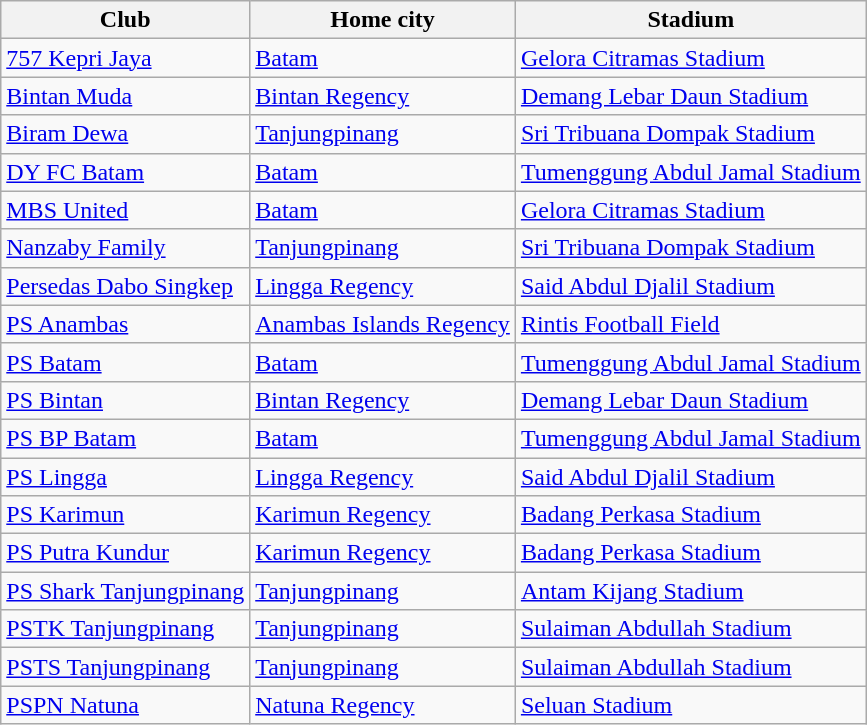<table class="wikitable sortable">
<tr>
<th>Club</th>
<th>Home city</th>
<th>Stadium</th>
</tr>
<tr>
<td><a href='#'>757 Kepri Jaya</a></td>
<td><a href='#'>Batam</a></td>
<td><a href='#'>Gelora Citramas Stadium</a></td>
</tr>
<tr>
<td><a href='#'>Bintan Muda</a></td>
<td><a href='#'>Bintan Regency</a></td>
<td><a href='#'>Demang Lebar Daun Stadium</a></td>
</tr>
<tr>
<td><a href='#'>Biram Dewa</a></td>
<td><a href='#'>Tanjungpinang</a></td>
<td><a href='#'>Sri Tribuana Dompak Stadium</a></td>
</tr>
<tr>
<td><a href='#'>DY FC Batam</a></td>
<td><a href='#'>Batam</a></td>
<td><a href='#'>Tumenggung Abdul Jamal Stadium</a></td>
</tr>
<tr>
<td><a href='#'>MBS United</a></td>
<td><a href='#'>Batam</a></td>
<td><a href='#'>Gelora Citramas Stadium</a></td>
</tr>
<tr>
<td><a href='#'>Nanzaby Family</a></td>
<td><a href='#'>Tanjungpinang</a></td>
<td><a href='#'>Sri Tribuana Dompak Stadium</a></td>
</tr>
<tr>
<td><a href='#'>Persedas Dabo Singkep</a></td>
<td><a href='#'>Lingga Regency</a></td>
<td><a href='#'>Said Abdul Djalil Stadium</a></td>
</tr>
<tr>
<td><a href='#'>PS Anambas</a></td>
<td><a href='#'>Anambas Islands Regency</a></td>
<td><a href='#'>Rintis Football Field</a></td>
</tr>
<tr>
<td><a href='#'>PS Batam</a></td>
<td><a href='#'>Batam</a></td>
<td><a href='#'>Tumenggung Abdul Jamal Stadium</a></td>
</tr>
<tr>
<td><a href='#'>PS Bintan</a></td>
<td><a href='#'>Bintan Regency</a></td>
<td><a href='#'>Demang Lebar Daun Stadium</a></td>
</tr>
<tr>
<td><a href='#'>PS BP Batam</a></td>
<td><a href='#'>Batam</a></td>
<td><a href='#'>Tumenggung Abdul Jamal Stadium</a></td>
</tr>
<tr>
<td><a href='#'>PS Lingga</a></td>
<td><a href='#'>Lingga Regency</a></td>
<td><a href='#'>Said Abdul Djalil Stadium</a></td>
</tr>
<tr>
<td><a href='#'>PS Karimun</a></td>
<td><a href='#'>Karimun Regency</a></td>
<td><a href='#'>Badang Perkasa Stadium</a></td>
</tr>
<tr>
<td><a href='#'>PS Putra Kundur</a></td>
<td><a href='#'>Karimun Regency</a></td>
<td><a href='#'>Badang Perkasa Stadium</a></td>
</tr>
<tr>
<td><a href='#'>PS Shark Tanjungpinang</a></td>
<td><a href='#'>Tanjungpinang</a></td>
<td><a href='#'>Antam Kijang Stadium</a></td>
</tr>
<tr>
<td><a href='#'>PSTK Tanjungpinang</a></td>
<td><a href='#'>Tanjungpinang</a></td>
<td><a href='#'>Sulaiman Abdullah Stadium</a></td>
</tr>
<tr>
<td><a href='#'>PSTS Tanjungpinang</a></td>
<td><a href='#'>Tanjungpinang</a></td>
<td><a href='#'>Sulaiman Abdullah Stadium</a></td>
</tr>
<tr>
<td><a href='#'>PSPN Natuna</a></td>
<td><a href='#'>Natuna Regency</a></td>
<td><a href='#'>Seluan Stadium</a></td>
</tr>
</table>
